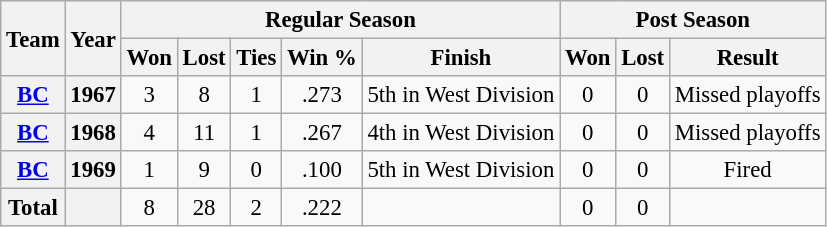<table class="wikitable" style="font-size: 95%; text-align:center;">
<tr>
<th rowspan="2">Team</th>
<th rowspan="2">Year</th>
<th colspan="5">Regular Season</th>
<th colspan="4">Post Season</th>
</tr>
<tr>
<th>Won</th>
<th>Lost</th>
<th>Ties</th>
<th>Win %</th>
<th>Finish</th>
<th>Won</th>
<th>Lost</th>
<th>Result</th>
</tr>
<tr>
<th><a href='#'>BC</a></th>
<th>1967</th>
<td>3</td>
<td>8</td>
<td>1</td>
<td>.273</td>
<td>5th in West Division</td>
<td>0</td>
<td>0</td>
<td>Missed playoffs</td>
</tr>
<tr>
<th><a href='#'>BC</a></th>
<th>1968</th>
<td>4</td>
<td>11</td>
<td>1</td>
<td>.267</td>
<td>4th in West Division</td>
<td>0</td>
<td>0</td>
<td>Missed playoffs</td>
</tr>
<tr>
<th><a href='#'>BC</a></th>
<th>1969</th>
<td>1</td>
<td>9</td>
<td>0</td>
<td>.100</td>
<td>5th in West Division</td>
<td>0</td>
<td>0</td>
<td>Fired</td>
</tr>
<tr>
<th>Total</th>
<th></th>
<td>8</td>
<td>28</td>
<td>2</td>
<td>.222</td>
<td></td>
<td>0</td>
<td>0</td>
<td></td>
</tr>
</table>
